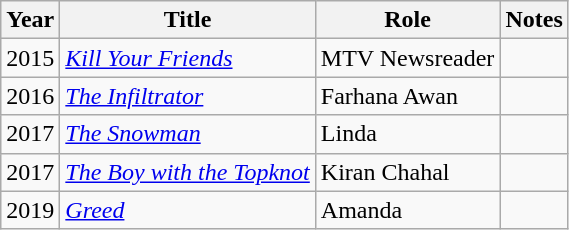<table class="wikitable sortable">
<tr>
<th>Year</th>
<th>Title</th>
<th>Role</th>
<th class="unsortable">Notes</th>
</tr>
<tr>
<td>2015</td>
<td><em><a href='#'>Kill Your Friends</a></em></td>
<td>MTV Newsreader</td>
<td></td>
</tr>
<tr>
<td>2016</td>
<td><em><a href='#'>The Infiltrator</a></em></td>
<td>Farhana Awan</td>
<td></td>
</tr>
<tr>
<td>2017</td>
<td><em><a href='#'>The Snowman</a></em></td>
<td>Linda</td>
<td></td>
</tr>
<tr>
<td>2017</td>
<td><em><a href='#'>The Boy with the Topknot</a></em></td>
<td>Kiran Chahal</td>
<td></td>
</tr>
<tr>
<td>2019</td>
<td><em><a href='#'>Greed</a></em></td>
<td>Amanda</td>
<td></td>
</tr>
</table>
